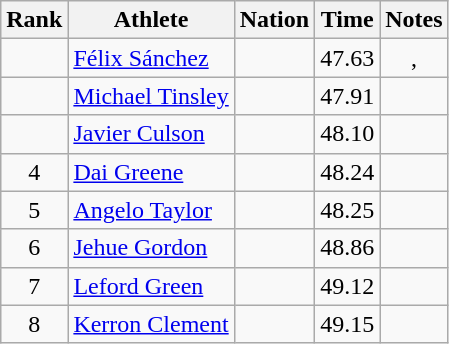<table class="wikitable sortable" style="text-align:center">
<tr>
<th>Rank</th>
<th>Athlete</th>
<th>Nation</th>
<th>Time</th>
<th>Notes</th>
</tr>
<tr>
<td></td>
<td align=left><a href='#'>Félix Sánchez</a></td>
<td align=left></td>
<td>47.63</td>
<td>, </td>
</tr>
<tr>
<td></td>
<td align=left><a href='#'>Michael Tinsley</a></td>
<td align=left></td>
<td>47.91</td>
<td></td>
</tr>
<tr>
<td></td>
<td align=left><a href='#'>Javier Culson</a></td>
<td align=left></td>
<td>48.10</td>
<td></td>
</tr>
<tr>
<td>4</td>
<td align=left><a href='#'>Dai Greene</a></td>
<td align=left></td>
<td>48.24</td>
<td></td>
</tr>
<tr>
<td>5</td>
<td align=left><a href='#'>Angelo Taylor</a></td>
<td align=left></td>
<td>48.25</td>
<td></td>
</tr>
<tr>
<td>6</td>
<td align=left><a href='#'>Jehue Gordon</a></td>
<td align=left></td>
<td>48.86</td>
<td></td>
</tr>
<tr>
<td>7</td>
<td align=left><a href='#'>Leford Green</a></td>
<td align=left></td>
<td>49.12</td>
<td></td>
</tr>
<tr>
<td>8</td>
<td align=left><a href='#'>Kerron Clement</a></td>
<td align=left></td>
<td>49.15</td>
<td></td>
</tr>
</table>
